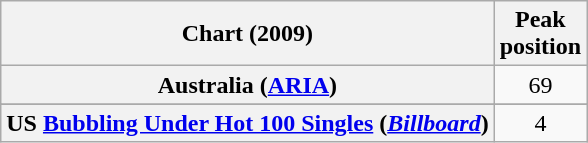<table class="wikitable sortable plainrowheaders" style="text-align:center;">
<tr>
<th scope="col">Chart (2009)</th>
<th scope="col">Peak<br>position</th>
</tr>
<tr>
<th scope="row">Australia (<a href='#'>ARIA</a>)</th>
<td align="center">69</td>
</tr>
<tr>
</tr>
<tr>
<th scope="row">US <a href='#'>Bubbling Under Hot 100 Singles</a> (<em><a href='#'>Billboard</a></em>)</th>
<td align="center">4</td>
</tr>
</table>
